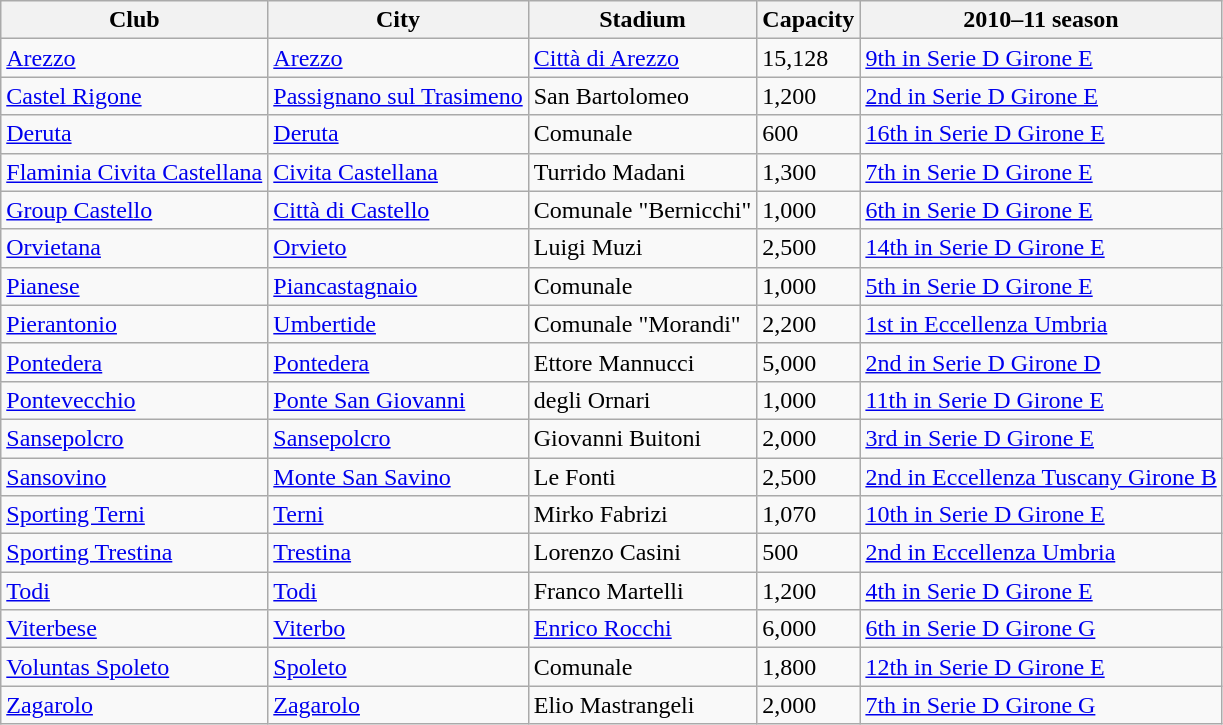<table class="wikitable sortable">
<tr>
<th>Club</th>
<th>City</th>
<th>Stadium</th>
<th>Capacity</th>
<th>2010–11 season</th>
</tr>
<tr>
<td><a href='#'>Arezzo</a></td>
<td><a href='#'>Arezzo</a></td>
<td><a href='#'>Città di Arezzo</a></td>
<td>15,128</td>
<td><a href='#'>9th in Serie D Girone E</a></td>
</tr>
<tr>
<td><a href='#'>Castel Rigone</a></td>
<td><a href='#'>Passignano sul Trasimeno</a></td>
<td>San Bartolomeo</td>
<td>1,200</td>
<td><a href='#'>2nd in Serie D Girone E</a></td>
</tr>
<tr>
<td><a href='#'>Deruta</a></td>
<td><a href='#'>Deruta</a></td>
<td>Comunale</td>
<td>600</td>
<td><a href='#'>16th in Serie D Girone E</a></td>
</tr>
<tr>
<td><a href='#'>Flaminia Civita Castellana</a></td>
<td><a href='#'>Civita Castellana</a></td>
<td>Turrido Madani</td>
<td>1,300</td>
<td><a href='#'>7th in Serie D Girone E</a></td>
</tr>
<tr>
<td><a href='#'>Group Castello</a></td>
<td><a href='#'>Città di Castello</a></td>
<td>Comunale "Bernicchi"</td>
<td>1,000</td>
<td><a href='#'>6th in Serie D Girone E</a></td>
</tr>
<tr>
<td><a href='#'>Orvietana</a></td>
<td><a href='#'>Orvieto</a></td>
<td>Luigi Muzi</td>
<td>2,500</td>
<td><a href='#'>14th in Serie D Girone E</a></td>
</tr>
<tr>
<td><a href='#'>Pianese</a></td>
<td><a href='#'>Piancastagnaio</a></td>
<td>Comunale</td>
<td>1,000</td>
<td><a href='#'>5th in Serie D Girone E</a></td>
</tr>
<tr>
<td><a href='#'>Pierantonio</a></td>
<td><a href='#'>Umbertide</a></td>
<td>Comunale "Morandi"</td>
<td>2,200</td>
<td><a href='#'>1st in Eccellenza Umbria</a></td>
</tr>
<tr>
<td><a href='#'>Pontedera</a></td>
<td><a href='#'>Pontedera</a></td>
<td>Ettore Mannucci</td>
<td>5,000</td>
<td><a href='#'>2nd in Serie D Girone D</a></td>
</tr>
<tr>
<td><a href='#'>Pontevecchio</a></td>
<td><a href='#'>Ponte San Giovanni</a></td>
<td>degli Ornari</td>
<td>1,000</td>
<td><a href='#'>11th in Serie D Girone E</a></td>
</tr>
<tr>
<td><a href='#'>Sansepolcro</a></td>
<td><a href='#'>Sansepolcro</a></td>
<td>Giovanni Buitoni</td>
<td>2,000</td>
<td><a href='#'>3rd in Serie D Girone E</a></td>
</tr>
<tr>
<td><a href='#'>Sansovino</a></td>
<td><a href='#'>Monte San Savino</a></td>
<td>Le Fonti</td>
<td>2,500</td>
<td><a href='#'>2nd in Eccellenza Tuscany Girone B</a></td>
</tr>
<tr>
<td><a href='#'>Sporting Terni</a></td>
<td><a href='#'>Terni</a></td>
<td>Mirko Fabrizi</td>
<td>1,070</td>
<td><a href='#'>10th in Serie D Girone E</a></td>
</tr>
<tr>
<td><a href='#'>Sporting Trestina</a></td>
<td><a href='#'>Trestina</a></td>
<td>Lorenzo Casini</td>
<td>500</td>
<td><a href='#'>2nd in Eccellenza Umbria</a></td>
</tr>
<tr>
<td><a href='#'>Todi</a></td>
<td><a href='#'>Todi</a></td>
<td>Franco Martelli</td>
<td>1,200</td>
<td><a href='#'>4th in Serie D Girone E</a></td>
</tr>
<tr>
<td><a href='#'>Viterbese</a></td>
<td><a href='#'>Viterbo</a></td>
<td><a href='#'>Enrico Rocchi</a></td>
<td>6,000</td>
<td><a href='#'>6th in Serie D Girone G</a></td>
</tr>
<tr>
<td><a href='#'>Voluntas Spoleto</a></td>
<td><a href='#'>Spoleto</a></td>
<td>Comunale</td>
<td>1,800</td>
<td><a href='#'>12th in Serie D Girone E</a></td>
</tr>
<tr>
<td><a href='#'>Zagarolo</a></td>
<td><a href='#'>Zagarolo</a></td>
<td>Elio Mastrangeli</td>
<td>2,000</td>
<td><a href='#'>7th in Serie D Girone G</a></td>
</tr>
</table>
